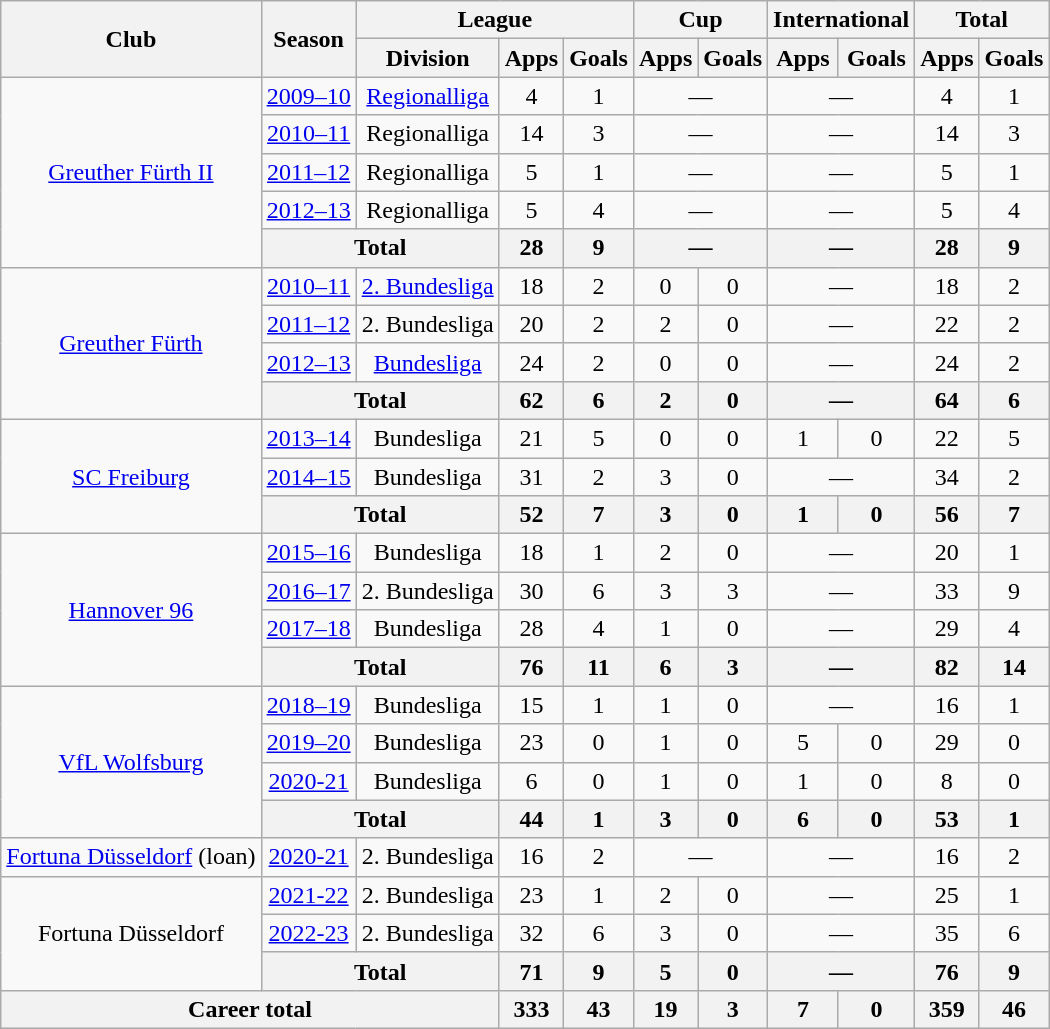<table class="wikitable" style="text-align:center">
<tr>
<th rowspan="2">Club</th>
<th rowspan="2">Season</th>
<th colspan="3">League</th>
<th colspan="2">Cup</th>
<th colspan="2">International</th>
<th colspan="2">Total</th>
</tr>
<tr>
<th>Division</th>
<th>Apps</th>
<th>Goals</th>
<th>Apps</th>
<th>Goals</th>
<th>Apps</th>
<th>Goals</th>
<th>Apps</th>
<th>Goals</th>
</tr>
<tr>
<td rowspan="5"><a href='#'>Greuther Fürth II</a></td>
<td><a href='#'>2009–10</a></td>
<td><a href='#'>Regionalliga</a></td>
<td>4</td>
<td>1</td>
<td colspan="2">—</td>
<td colspan="2">—</td>
<td>4</td>
<td>1</td>
</tr>
<tr>
<td><a href='#'>2010–11</a></td>
<td>Regionalliga</td>
<td>14</td>
<td>3</td>
<td colspan="2">—</td>
<td colspan="2">—</td>
<td>14</td>
<td>3</td>
</tr>
<tr>
<td><a href='#'>2011–12</a></td>
<td>Regionalliga</td>
<td>5</td>
<td>1</td>
<td colspan="2">—</td>
<td colspan="2">—</td>
<td>5</td>
<td>1</td>
</tr>
<tr>
<td><a href='#'>2012–13</a></td>
<td>Regionalliga</td>
<td>5</td>
<td>4</td>
<td colspan="2">—</td>
<td colspan="2">—</td>
<td>5</td>
<td>4</td>
</tr>
<tr>
<th colspan="2">Total</th>
<th>28</th>
<th>9</th>
<th colspan="2">—</th>
<th colspan="2">—</th>
<th>28</th>
<th>9</th>
</tr>
<tr>
<td rowspan="4"><a href='#'>Greuther Fürth</a></td>
<td><a href='#'>2010–11</a></td>
<td><a href='#'>2. Bundesliga</a></td>
<td>18</td>
<td>2</td>
<td>0</td>
<td>0</td>
<td colspan="2">—</td>
<td>18</td>
<td>2</td>
</tr>
<tr>
<td><a href='#'>2011–12</a></td>
<td>2. Bundesliga</td>
<td>20</td>
<td>2</td>
<td>2</td>
<td>0</td>
<td colspan="2">—</td>
<td>22</td>
<td>2</td>
</tr>
<tr>
<td><a href='#'>2012–13</a></td>
<td><a href='#'>Bundesliga</a></td>
<td>24</td>
<td>2</td>
<td>0</td>
<td>0</td>
<td colspan="2">—</td>
<td>24</td>
<td>2</td>
</tr>
<tr>
<th colspan="2">Total</th>
<th>62</th>
<th>6</th>
<th>2</th>
<th>0</th>
<th colspan="2">—</th>
<th>64</th>
<th>6</th>
</tr>
<tr>
<td rowspan="3"><a href='#'>SC Freiburg</a></td>
<td><a href='#'>2013–14</a></td>
<td>Bundesliga</td>
<td>21</td>
<td>5</td>
<td>0</td>
<td>0</td>
<td>1</td>
<td>0</td>
<td>22</td>
<td>5</td>
</tr>
<tr>
<td><a href='#'>2014–15</a></td>
<td>Bundesliga</td>
<td>31</td>
<td>2</td>
<td>3</td>
<td>0</td>
<td colspan="2">—</td>
<td>34</td>
<td>2</td>
</tr>
<tr>
<th colspan="2">Total</th>
<th>52</th>
<th>7</th>
<th>3</th>
<th>0</th>
<th>1</th>
<th>0</th>
<th>56</th>
<th>7</th>
</tr>
<tr>
<td rowspan="4"><a href='#'>Hannover 96</a></td>
<td><a href='#'>2015–16</a></td>
<td>Bundesliga</td>
<td>18</td>
<td>1</td>
<td>2</td>
<td>0</td>
<td colspan="2">—</td>
<td>20</td>
<td>1</td>
</tr>
<tr>
<td><a href='#'>2016–17</a></td>
<td>2. Bundesliga</td>
<td>30</td>
<td>6</td>
<td>3</td>
<td>3</td>
<td colspan="2">—</td>
<td>33</td>
<td>9</td>
</tr>
<tr>
<td><a href='#'>2017–18</a></td>
<td>Bundesliga</td>
<td>28</td>
<td>4</td>
<td>1</td>
<td>0</td>
<td colspan="2">—</td>
<td>29</td>
<td>4</td>
</tr>
<tr>
<th colspan="2">Total</th>
<th>76</th>
<th>11</th>
<th>6</th>
<th>3</th>
<th colspan="2">—</th>
<th>82</th>
<th>14</th>
</tr>
<tr>
<td rowspan="4"><a href='#'>VfL Wolfsburg</a></td>
<td><a href='#'>2018–19</a></td>
<td>Bundesliga</td>
<td>15</td>
<td>1</td>
<td>1</td>
<td>0</td>
<td colspan="2">—</td>
<td>16</td>
<td>1</td>
</tr>
<tr>
<td><a href='#'>2019–20</a></td>
<td>Bundesliga</td>
<td>23</td>
<td>0</td>
<td>1</td>
<td>0</td>
<td>5</td>
<td>0</td>
<td>29</td>
<td>0</td>
</tr>
<tr>
<td><a href='#'>2020-21</a></td>
<td>Bundesliga</td>
<td>6</td>
<td>0</td>
<td>1</td>
<td>0</td>
<td>1</td>
<td>0</td>
<td>8</td>
<td>0</td>
</tr>
<tr>
<th colspan="2">Total</th>
<th>44</th>
<th>1</th>
<th>3</th>
<th>0</th>
<th>6</th>
<th>0</th>
<th>53</th>
<th>1</th>
</tr>
<tr>
<td><a href='#'>Fortuna Düsseldorf</a> (loan)</td>
<td><a href='#'>2020-21</a></td>
<td>2. Bundesliga</td>
<td>16</td>
<td>2</td>
<td colspan="2">—</td>
<td colspan="2">—</td>
<td>16</td>
<td>2</td>
</tr>
<tr>
<td rowspan="3">Fortuna Düsseldorf</td>
<td><a href='#'>2021-22</a></td>
<td>2. Bundesliga</td>
<td>23</td>
<td>1</td>
<td>2</td>
<td>0</td>
<td colspan="2">—</td>
<td>25</td>
<td>1</td>
</tr>
<tr>
<td><a href='#'>2022-23</a></td>
<td>2. Bundesliga</td>
<td>32</td>
<td>6</td>
<td>3</td>
<td>0</td>
<td colspan="2">—</td>
<td>35</td>
<td>6</td>
</tr>
<tr>
<th colspan="2">Total</th>
<th>71</th>
<th>9</th>
<th>5</th>
<th>0</th>
<th colspan="2">—</th>
<th>76</th>
<th>9</th>
</tr>
<tr>
<th colspan="3">Career total</th>
<th>333</th>
<th>43</th>
<th>19</th>
<th>3</th>
<th>7</th>
<th>0</th>
<th>359</th>
<th>46</th>
</tr>
</table>
